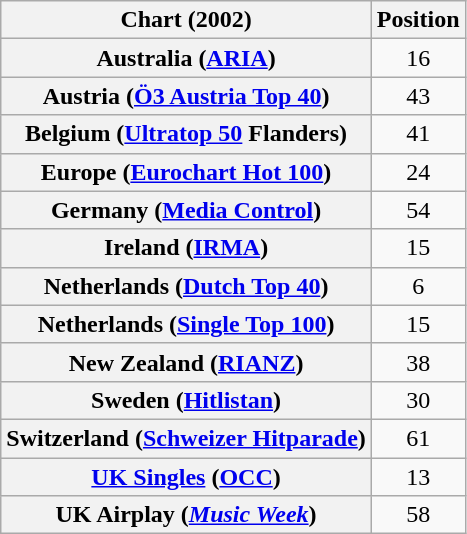<table class="wikitable sortable plainrowheaders" style="text-align:center">
<tr>
<th>Chart (2002)</th>
<th>Position</th>
</tr>
<tr>
<th scope="row">Australia (<a href='#'>ARIA</a>)</th>
<td>16</td>
</tr>
<tr>
<th scope="row">Austria (<a href='#'>Ö3 Austria Top 40</a>)</th>
<td>43</td>
</tr>
<tr>
<th scope="row">Belgium (<a href='#'>Ultratop 50</a> Flanders)</th>
<td>41</td>
</tr>
<tr>
<th scope="row">Europe (<a href='#'>Eurochart Hot 100</a>)</th>
<td>24</td>
</tr>
<tr>
<th scope="row">Germany (<a href='#'>Media Control</a>)</th>
<td>54</td>
</tr>
<tr>
<th scope="row">Ireland (<a href='#'>IRMA</a>)</th>
<td>15</td>
</tr>
<tr>
<th scope="row">Netherlands (<a href='#'>Dutch Top 40</a>)</th>
<td>6</td>
</tr>
<tr>
<th scope="row">Netherlands (<a href='#'>Single Top 100</a>)</th>
<td>15</td>
</tr>
<tr>
<th scope="row">New Zealand (<a href='#'>RIANZ</a>)</th>
<td>38</td>
</tr>
<tr>
<th scope="row">Sweden (<a href='#'>Hitlistan</a>)</th>
<td>30</td>
</tr>
<tr>
<th scope="row">Switzerland (<a href='#'>Schweizer Hitparade</a>)</th>
<td>61</td>
</tr>
<tr>
<th scope="row"><a href='#'>UK Singles</a> (<a href='#'>OCC</a>)</th>
<td>13</td>
</tr>
<tr>
<th scope="row">UK Airplay (<em><a href='#'>Music Week</a></em>)</th>
<td>58</td>
</tr>
</table>
